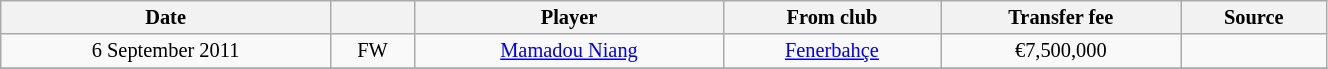<table class="wikitable sortable" style="width:70%; text-align:center; font-size:85%; text-align:centre;">
<tr>
<th>Date</th>
<th></th>
<th>Player</th>
<th>From club</th>
<th>Transfer fee</th>
<th>Source</th>
</tr>
<tr>
<td>6 September 2011</td>
<td>FW</td>
<td> <a href='#'>Mamadou Niang</a></td>
<td> <a href='#'>Fenerbahçe</a></td>
<td>€7,500,000</td>
<td></td>
</tr>
<tr>
</tr>
</table>
